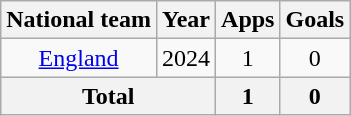<table class="wikitable" style="text-align:center">
<tr>
<th>National team</th>
<th>Year</th>
<th>Apps</th>
<th>Goals</th>
</tr>
<tr>
<td rowspan="1"><a href='#'>England</a></td>
<td>2024</td>
<td>1</td>
<td>0</td>
</tr>
<tr>
<th colspan="2">Total</th>
<th>1</th>
<th>0</th>
</tr>
</table>
